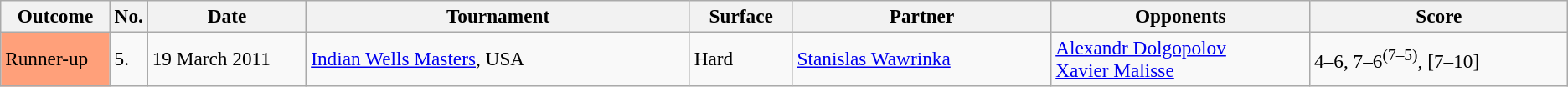<table class="sortable wikitable" style=font-size:97%>
<tr>
<th width=80>Outcome</th>
<th width=20>No.</th>
<th width=120>Date</th>
<th width=300>Tournament</th>
<th width=75>Surface</th>
<th width=200>Partner</th>
<th width=200>Opponents</th>
<th width=200>Score</th>
</tr>
<tr style="background:#e9e9e97;">
<td style="background:#FFA07A;">Runner-up</td>
<td>5.</td>
<td>19 March 2011</td>
<td><a href='#'>Indian Wells Masters</a>, USA</td>
<td>Hard</td>
<td> <a href='#'>Stanislas Wawrinka</a></td>
<td> <a href='#'>Alexandr Dolgopolov</a><br> <a href='#'>Xavier Malisse</a></td>
<td>4–6, 7–6<sup>(7–5)</sup>, [7–10]</td>
</tr>
</table>
